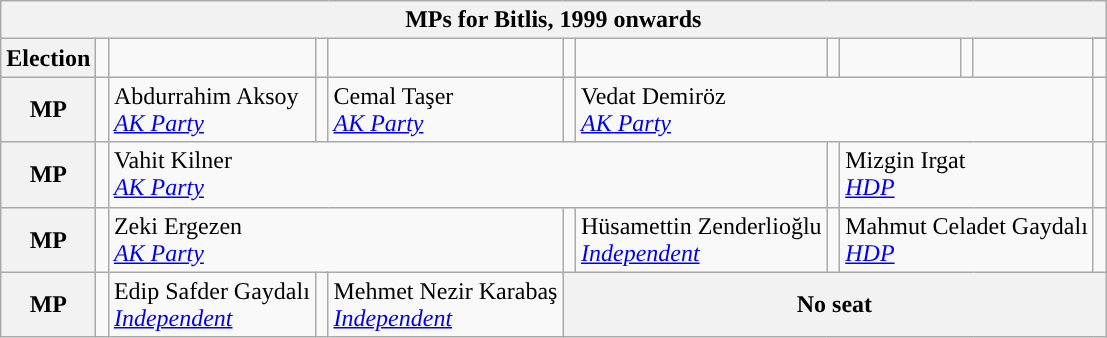<table class="wikitable">
<tr>
<th colspan = 12>MPs for Bitlis, 1999 onwards</th>
</tr>
<tr>
<th rowspan = 2>Election</th>
<td rowspan="2" style="width:1px;"></td>
<td rowspan = 2></td>
<td rowspan="2" style="width:1px;"></td>
<td rowspan = 2></td>
<td rowspan="2" style="width:1px;"></td>
<td rowspan = 2></td>
<td rowspan="2" style="width:1px;"></td>
<td rowspan = 2></td>
<td rowspan="2" style="width:1px;"></td>
<td rowspan = 2></td>
</tr>
<tr>
<td></td>
</tr>
<tr>
<th>MP</th>
<td width=1px style="background-color: "></td>
<td colspan = 1>Abdurrahim Aksoy<br><em><a href='#'>AK Party</a></em></td>
<td width=1px style="background-color: "></td>
<td colspan = 1>Cemal Taşer<br><em><a href='#'>AK Party</a></em></td>
<td width=1px style="background-color: "></td>
<td colspan = 5>Vedat Demiröz<br><em><a href='#'>AK Party</a></em></td>
<td width=1px style="background-color: "></td>
</tr>
<tr>
<th>MP</th>
<td width=1px style="background-color: "></td>
<td colspan = 5>Vahit Kilner<br><em><a href='#'>AK Party</a></em></td>
<td width=1px style="background-color: "></td>
<td colspan = 3>Mizgin Irgat <br><em><a href='#'>HDP</a></em></td>
<td width=1px style="background-color: "></td>
</tr>
<tr>
<th>MP</th>
<td width=1px style="background-color: "></td>
<td colspan = 3>Zeki Ergezen<br><em><a href='#'>AK Party</a></em></td>
<td width=1px style="background-color: "></td>
<td colspan = 1>Hüsamettin Zenderlioğlu<br><em><a href='#'>Independent</a></em></td>
<td width=1px style="background-color: "></td>
<td colspan = 3>Mahmut Celadet Gaydalı<br><em><a href='#'>HDP</a></em></td>
<td width=1px style="background-color: "></td>
</tr>
<tr>
<th>MP</th>
<td width=1px style="background-color: "></td>
<td colspan = 1>Edip Safder Gaydalı<br><em><a href='#'>Independent</a></em></td>
<td width=1px style="background-color: "></td>
<td colspan = 1>Mehmet Nezir Karabaş<br><em><a href='#'>Independent</a></em></td>
<th colspan = 7>No seat</th>
</tr>
</table>
